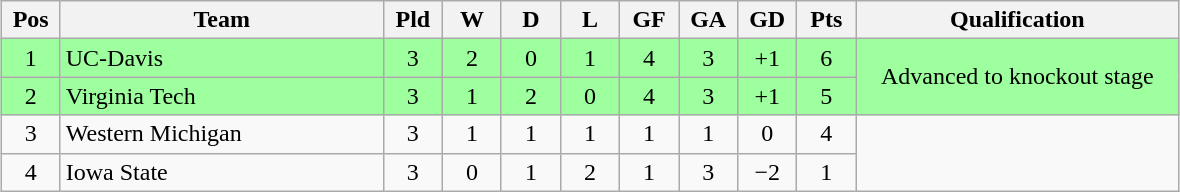<table class="wikitable" style="text-align:center; margin: 1em auto">
<tr>
<th style="width:2em">Pos</th>
<th style="width:13em">Team</th>
<th style="width:2em">Pld</th>
<th style="width:2em">W</th>
<th style="width:2em">D</th>
<th style="width:2em">L</th>
<th style="width:2em">GF</th>
<th style="width:2em">GA</th>
<th style="width:2em">GD</th>
<th style="width:2em">Pts</th>
<th style="width:13em">Qualification</th>
</tr>
<tr bgcolor="#9eff9e">
<td>1</td>
<td style="text-align:left">UC-Davis</td>
<td>3</td>
<td>2</td>
<td>0</td>
<td>1</td>
<td>4</td>
<td>3</td>
<td>+1</td>
<td>6</td>
<td rowspan="2">Advanced to knockout stage</td>
</tr>
<tr bgcolor="#9eff9e">
<td>2</td>
<td style="text-align:left">Virginia Tech</td>
<td>3</td>
<td>1</td>
<td>2</td>
<td>0</td>
<td>4</td>
<td>3</td>
<td>+1</td>
<td>5</td>
</tr>
<tr>
<td>3</td>
<td style="text-align:left">Western Michigan</td>
<td>3</td>
<td>1</td>
<td>1</td>
<td>1</td>
<td>1</td>
<td>1</td>
<td>0</td>
<td>4</td>
<td rowspan="2"></td>
</tr>
<tr>
<td>4</td>
<td style="text-align:left">Iowa State</td>
<td>3</td>
<td>0</td>
<td>1</td>
<td>2</td>
<td>1</td>
<td>3</td>
<td>−2</td>
<td>1</td>
</tr>
</table>
